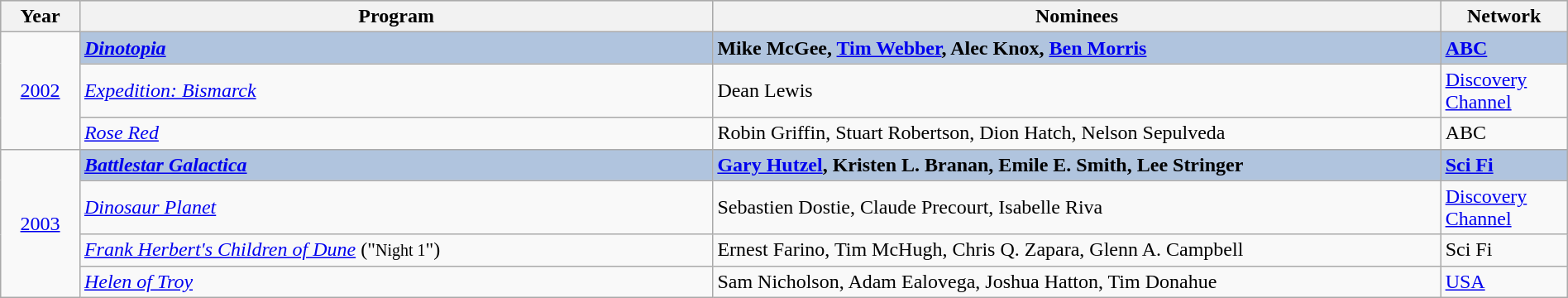<table class="wikitable" style="width:100%">
<tr bgcolor="#bebebe">
<th width="5%">Year</th>
<th width="40%">Program</th>
<th width="46%">Nominees</th>
<th width="8%">Network</th>
</tr>
<tr>
<td rowspan="3" style="text-align:center;"><a href='#'>2002</a><br></td>
<td style="background:#B0C4DE;"><strong><em><a href='#'>Dinotopia</a></em></strong></td>
<td style="background:#B0C4DE;"><strong>Mike McGee, <a href='#'>Tim Webber</a>, Alec Knox, <a href='#'>Ben Morris</a></strong></td>
<td style="background:#B0C4DE;"><strong><a href='#'>ABC</a></strong></td>
</tr>
<tr>
<td><em><a href='#'>Expedition: Bismarck</a></em></td>
<td>Dean Lewis</td>
<td><a href='#'>Discovery Channel</a></td>
</tr>
<tr>
<td><em><a href='#'>Rose Red</a></em></td>
<td>Robin Griffin, Stuart Robertson, Dion Hatch, Nelson Sepulveda</td>
<td>ABC</td>
</tr>
<tr>
<td rowspan="4" style="text-align:center;"><a href='#'>2003</a><br></td>
<td style="background:#B0C4DE;"><strong><em><a href='#'>Battlestar Galactica</a></em></strong></td>
<td style="background:#B0C4DE;"><strong><a href='#'>Gary Hutzel</a>, Kristen L. Branan, Emile E. Smith, Lee Stringer</strong></td>
<td style="background:#B0C4DE;"><strong><a href='#'>Sci Fi</a></strong></td>
</tr>
<tr>
<td><em><a href='#'>Dinosaur Planet</a></em></td>
<td>Sebastien Dostie, Claude Precourt, Isabelle Riva</td>
<td><a href='#'>Discovery Channel</a></td>
</tr>
<tr>
<td><em><a href='#'>Frank Herbert's Children of Dune</a></em> ("<small>Night 1</small>")</td>
<td>Ernest Farino, Tim McHugh, Chris Q. Zapara, Glenn A. Campbell</td>
<td>Sci Fi</td>
</tr>
<tr>
<td><em><a href='#'>Helen of Troy</a></em></td>
<td>Sam Nicholson, Adam Ealovega, Joshua Hatton, Tim Donahue</td>
<td><a href='#'>USA</a></td>
</tr>
</table>
